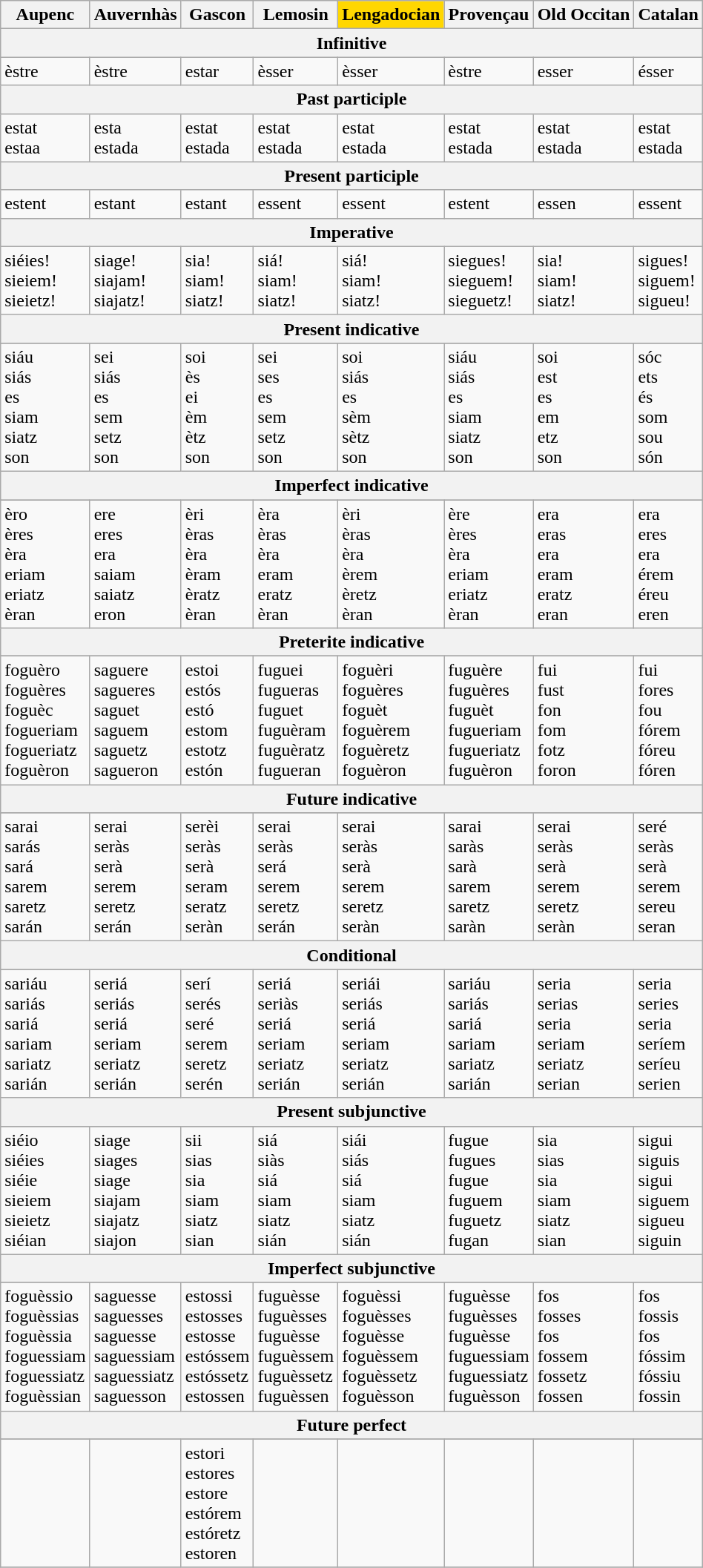<table class="wikitable">
<tr>
<th style="text-align: center;">Aupenc</th>
<th>Auvernhàs</th>
<th>Gascon</th>
<th>Lemosin</th>
<th style="background:#FFD700">Lengadocian</th>
<th>Provençau</th>
<th>Old Occitan</th>
<th>Catalan</th>
</tr>
<tr>
<th colspan="8" style="text-align: center;">Infinitive</th>
</tr>
<tr>
<td>èstre </td>
<td>èstre </td>
<td>estar </td>
<td>èsser </td>
<td>èsser </td>
<td>èstre </td>
<td>esser </td>
<td>ésser</td>
</tr>
<tr>
<th colspan="8" style="text-align: center;">Past participle</th>
</tr>
<tr>
<td>estat <br>estaa </td>
<td>esta <br>estada </td>
<td>estat <br>estada </td>
<td>estat <br>estada </td>
<td>estat <br>estada </td>
<td>estat <br>estada </td>
<td>estat <br>estada </td>
<td>estat<br>estada</td>
</tr>
<tr>
<th colspan="8" style="text-align: center;">Present participle</th>
</tr>
<tr>
<td>estent </td>
<td>estant </td>
<td>estant </td>
<td>essent </td>
<td>essent </td>
<td>estent </td>
<td>essen </td>
<td>essent</td>
</tr>
<tr>
<th colspan="8" style="text-align: center;">Imperative</th>
</tr>
<tr>
<td>siéies! <br>sieiem! <br>sieietz! </td>
<td>siage! <br>siajam! <br>siajatz! </td>
<td>sia! <br>siam! <br>siatz! </td>
<td>siá! <br>siam! <br>siatz! </td>
<td>siá! <br>siam! <br>siatz! </td>
<td>siegues! <br>sieguem! <br>sieguetz! </td>
<td>sia! <br>siam! <br>siatz! </td>
<td>sigues!<br>siguem!<br>sigueu!</td>
</tr>
<tr>
<th colspan="8" style="text-align: center;">Present indicative</th>
</tr>
<tr>
</tr>
<tr>
<td>siáu <br>siás <br>es <br>siam <br>siatz <br>son </td>
<td>sei <br>siás <br>es <br>sem <br>setz <br>son </td>
<td>soi <br>ès <br>ei <br>èm <br>ètz <br>son </td>
<td>sei <br>ses <br>es <br>sem <br>setz <br>son </td>
<td>soi <br>siás <br>es <br>sèm <br>sètz <br>son </td>
<td>siáu <br>siás <br>es <br>siam <br>siatz <br>son </td>
<td>soi <br>est <br>es <br>em <br>etz <br>son </td>
<td>sóc<br>ets<br>és<br>som<br>sou<br>són</td>
</tr>
<tr>
<th colspan="8" style="text-align: center;">Imperfect indicative</th>
</tr>
<tr>
</tr>
<tr>
<td>èro <br>ères <br>èra <br>eriam <br>eriatz <br>èran </td>
<td>ere <br>eres <br>era <br>saiam <br>saiatz <br>eron </td>
<td>èri <br>èras <br>èra <br>èram <br>èratz <br>èran </td>
<td>èra <br>èras <br>èra <br>eram <br>eratz <br>èran </td>
<td>èri <br>èras <br>èra <br>èrem <br>èretz <br>èran </td>
<td>ère <br>ères <br>èra <br>eriam <br>eriatz <br>èran </td>
<td>era <br>eras <br>era <br>eram <br>eratz <br>eran </td>
<td>era<br>eres<br>era<br>érem<br>éreu<br>eren</td>
</tr>
<tr>
<th colspan="8" style="text-align: center;">Preterite indicative</th>
</tr>
<tr>
</tr>
<tr>
<td>foguèro <br>foguères <br>foguèc <br>fogueriam <br>fogueriatz <br>foguèron </td>
<td>saguere <br>sagueres <br>saguet <br>saguem <br>saguetz <br>sagueron </td>
<td>estoi <br>estós <br>estó <br>estom <br>estotz <br>estón </td>
<td>fuguei <br>fugueras <br>fuguet <br>fuguèram <br>fuguèratz <br>fugueran </td>
<td>foguèri <br>foguères <br>foguèt <br>foguèrem <br>foguèretz <br>foguèron </td>
<td>fuguère <br>fuguères <br>fuguèt <br>fugueriam <br>fugueriatz <br>fuguèron </td>
<td>fui <br>fust <br>fon <br>fom <br>fotz <br>foron </td>
<td>fui<br>fores<br>fou<br>fórem<br>fóreu<br>fóren</td>
</tr>
<tr>
<th colspan="8" style="text-align: center;">Future indicative</th>
</tr>
<tr>
</tr>
<tr>
<td>sarai <br>sarás <br>sará <br>sarem <br>saretz <br>sarán </td>
<td>serai <br>seràs <br>serà <br>serem <br>seretz <br>serán </td>
<td>serèi <br>seràs <br>serà <br>seram <br>seratz <br>seràn </td>
<td>serai <br>seràs <br>será <br>serem <br>seretz <br>serán </td>
<td>serai <br>seràs <br>serà <br>serem <br>seretz <br>seràn </td>
<td>sarai <br>saràs <br>sarà <br>sarem <br>saretz <br>saràn </td>
<td>serai <br>seràs <br>serà <br>serem <br>seretz <br>seràn </td>
<td>seré<br>seràs<br>serà<br>serem<br>sereu<br>seran</td>
</tr>
<tr>
<th colspan="8" style="text-align: center;">Conditional</th>
</tr>
<tr>
</tr>
<tr>
<td>sariáu <br>sariás <br>sariá <br>sariam <br>sariatz <br>sarián </td>
<td>seriá <br>seriás <br>seriá <br>seriam <br>seriatz <br>serián </td>
<td>serí <br>serés <br>seré <br>serem <br>seretz <br>serén </td>
<td>seriá <br>seriàs <br>seriá <br>seriam <br>seriatz <br>serián </td>
<td>seriái <br>seriás <br>seriá <br>seriam <br>seriatz <br>serián </td>
<td>sariáu <br>sariás <br>sariá <br>sariam <br>sariatz <br>sarián </td>
<td>seria <br>serias <br>seria <br>seriam <br>seriatz <br>serian </td>
<td>seria<br>series<br>seria<br>seríem<br>seríeu<br>serien</td>
</tr>
<tr>
<th colspan="8" style="text-align: center;">Present subjunctive</th>
</tr>
<tr>
</tr>
<tr>
<td>siéio <br>siéies <br>siéie <br>sieiem <br>sieietz <br>siéian </td>
<td>siage <br>siages <br>siage <br>siajam <br>siajatz <br>siajon </td>
<td>sii <br>sias <br>sia <br>siam <br>siatz <br>sian </td>
<td>siá <br>siàs <br>siá <br>siam <br>siatz <br>sián </td>
<td>siái <br>siás <br>siá <br>siam <br>siatz <br>sián </td>
<td>fugue <br>fugues <br>fugue <br>fuguem <br>fuguetz <br>fugan </td>
<td>sia <br>sias <br>sia <br>siam <br>siatz <br>sian </td>
<td>sigui<br>siguis<br>sigui<br>siguem<br>sigueu<br>siguin</td>
</tr>
<tr>
<th colspan="8" style="text-align: center;">Imperfect subjunctive</th>
</tr>
<tr>
</tr>
<tr>
<td>foguèssio <br>foguèssias <br>foguèssia <br>foguessiam <br>foguessiatz <br>foguèssian </td>
<td>saguesse <br>saguesses <br>saguesse <br>saguessiam <br>saguessiatz <br>saguesson </td>
<td>estossi <br>estosses <br>estosse <br>estóssem <br>estóssetz <br>estossen </td>
<td>fuguèsse <br>fuguèsses <br>fuguèsse <br>fuguèssem <br>fuguèssetz <br>fuguèssen </td>
<td>foguèssi <br>foguèsses <br>foguèsse <br>foguèssem <br>foguèssetz <br>foguèsson </td>
<td>fuguèsse <br>fuguèsses <br>fuguèsse <br>fuguessiam <br>fuguessiatz <br>fuguèsson </td>
<td>fos <br>fosses <br>fos <br>fossem <br>fossetz <br>fossen </td>
<td>fos<br>fossis<br>fos<br>fóssim<br>fóssiu<br>fossin</td>
</tr>
<tr>
<th colspan="8" style="text-align: center;">Future perfect</th>
</tr>
<tr>
</tr>
<tr>
<td></td>
<td></td>
<td>estori <br>estores <br>estore <br>estórem <br>estóretz <br>estoren </td>
<td></td>
<td></td>
<td></td>
<td></td>
<td></td>
</tr>
<tr>
</tr>
</table>
